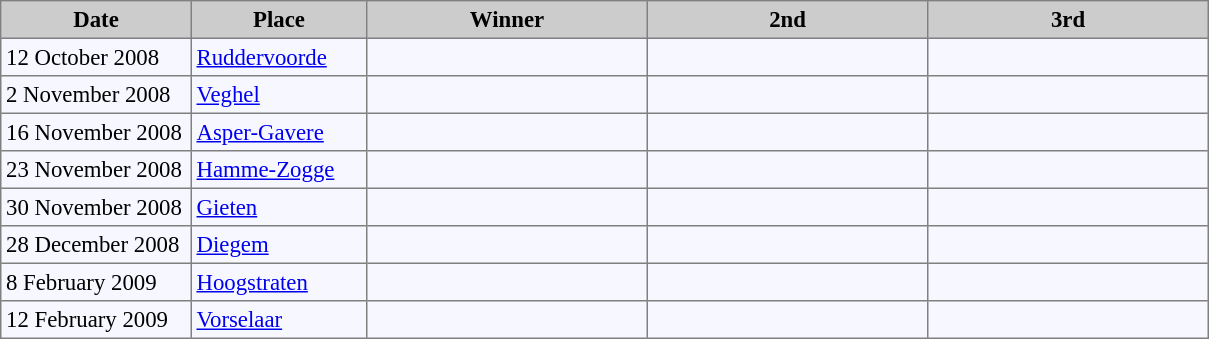<table bgcolor="#f7f8ff" cellpadding="3" cellspacing="0" border="1" style="font-size: 95%; border: gray solid 1px; border-collapse: collapse;">
<tr bgcolor="#CCCCCC">
<td align="center" width="120"><strong>Date</strong></td>
<td align="center" width="110"><strong>Place</strong></td>
<td align="center" width="180"><strong>Winner</strong></td>
<td align="center" width="180"><strong>2nd</strong></td>
<td align="center" width="180"><strong>3rd</strong></td>
</tr>
<tr>
<td>12 October 2008</td>
<td> <a href='#'>Ruddervoorde</a></td>
<td></td>
<td></td>
<td></td>
</tr>
<tr>
<td>2 November 2008</td>
<td> <a href='#'>Veghel</a></td>
<td></td>
<td></td>
<td></td>
</tr>
<tr>
<td>16 November 2008</td>
<td> <a href='#'>Asper-Gavere</a></td>
<td></td>
<td></td>
<td></td>
</tr>
<tr>
<td>23 November 2008</td>
<td> <a href='#'>Hamme-Zogge</a></td>
<td></td>
<td></td>
<td></td>
</tr>
<tr>
<td>30 November 2008</td>
<td> <a href='#'>Gieten</a></td>
<td></td>
<td></td>
<td></td>
</tr>
<tr>
<td>28 December 2008</td>
<td> <a href='#'>Diegem</a></td>
<td></td>
<td></td>
<td></td>
</tr>
<tr>
<td>8 February 2009</td>
<td> <a href='#'>Hoogstraten</a></td>
<td></td>
<td></td>
<td></td>
</tr>
<tr>
<td>12 February 2009</td>
<td> <a href='#'>Vorselaar</a></td>
<td></td>
<td></td>
<td></td>
</tr>
</table>
